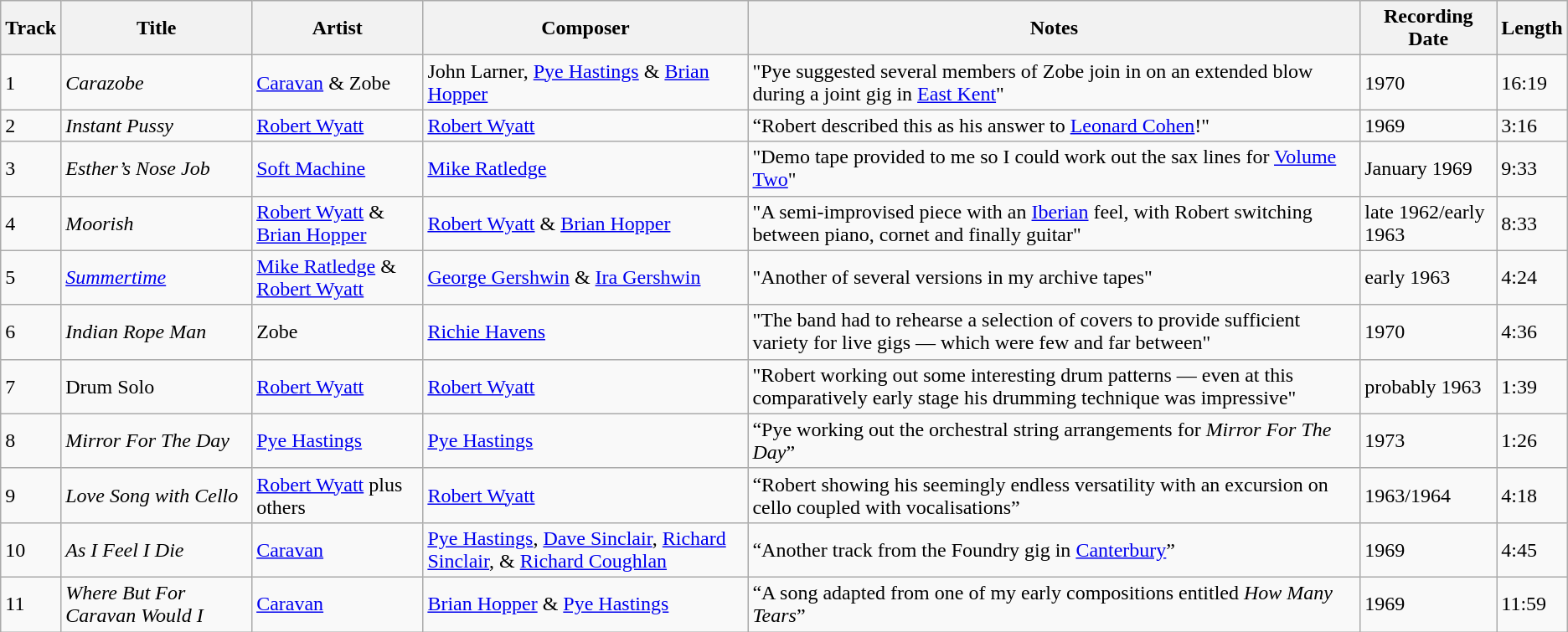<table class="wikitable">
<tr>
<th>Track</th>
<th>Title</th>
<th>Artist</th>
<th>Composer</th>
<th>Notes</th>
<th>Recording Date</th>
<th>Length</th>
</tr>
<tr>
<td>1</td>
<td><em>Carazobe</em></td>
<td><a href='#'>Caravan</a> & Zobe</td>
<td>John Larner, <a href='#'>Pye Hastings</a> & <a href='#'>Brian Hopper</a></td>
<td>"Pye suggested several members of Zobe join in on an extended blow during a joint gig in <a href='#'>East Kent</a>"</td>
<td>1970</td>
<td>16:19</td>
</tr>
<tr>
<td>2</td>
<td><em>Instant Pussy</em></td>
<td><a href='#'>Robert Wyatt</a></td>
<td><a href='#'>Robert Wyatt</a></td>
<td>“Robert described this as his answer to <a href='#'>Leonard Cohen</a>!"</td>
<td>1969</td>
<td>3:16</td>
</tr>
<tr>
<td>3</td>
<td><em>Esther’s Nose Job</em></td>
<td><a href='#'>Soft Machine</a></td>
<td><a href='#'>Mike Ratledge</a></td>
<td>"Demo tape provided to me so I could work out the sax lines for <a href='#'>Volume Two</a>"</td>
<td>January 1969</td>
<td>9:33</td>
</tr>
<tr>
<td>4</td>
<td><em>Moorish</em></td>
<td><a href='#'>Robert Wyatt</a> & <a href='#'>Brian Hopper</a></td>
<td><a href='#'>Robert Wyatt</a> & <a href='#'>Brian Hopper</a></td>
<td>"A semi-improvised piece with an <a href='#'>Iberian</a> feel, with Robert switching between piano, cornet and finally guitar"</td>
<td>late 1962/early 1963</td>
<td>8:33</td>
</tr>
<tr>
<td>5</td>
<td><em><a href='#'>Summertime</a></em></td>
<td><a href='#'>Mike Ratledge</a> & <a href='#'>Robert Wyatt</a></td>
<td><a href='#'>George Gershwin</a> & <a href='#'>Ira Gershwin</a></td>
<td>"Another of several versions in my archive tapes"</td>
<td>early 1963</td>
<td>4:24</td>
</tr>
<tr>
<td>6</td>
<td><em>Indian Rope Man</em></td>
<td>Zobe</td>
<td><a href='#'>Richie Havens</a></td>
<td>"The band had to rehearse a selection of covers to provide sufficient variety for live gigs — which were few and far between"</td>
<td>1970</td>
<td>4:36</td>
</tr>
<tr>
<td>7</td>
<td>Drum Solo</td>
<td><a href='#'>Robert Wyatt</a></td>
<td><a href='#'>Robert Wyatt</a></td>
<td>"Robert working out some interesting drum patterns — even at this comparatively early stage his drumming technique was impressive"</td>
<td>probably 1963</td>
<td>1:39</td>
</tr>
<tr>
<td>8</td>
<td><em>Mirror For The Day</em></td>
<td><a href='#'>Pye Hastings</a></td>
<td><a href='#'>Pye Hastings</a></td>
<td>“Pye working out the orchestral string arrangements for <em>Mirror For The Day</em>”</td>
<td>1973</td>
<td>1:26</td>
</tr>
<tr>
<td>9</td>
<td><em>Love Song with Cello</em></td>
<td><a href='#'>Robert Wyatt</a> plus others</td>
<td><a href='#'>Robert Wyatt</a></td>
<td>“Robert showing his seemingly endless versatility with an excursion on cello coupled with vocalisations”</td>
<td>1963/1964</td>
<td>4:18</td>
</tr>
<tr>
<td>10</td>
<td><em>As I Feel I Die</em></td>
<td><a href='#'>Caravan</a></td>
<td><a href='#'>Pye Hastings</a>, <a href='#'>Dave Sinclair</a>, <a href='#'>Richard Sinclair</a>, & <a href='#'>Richard Coughlan</a></td>
<td>“Another track from the Foundry gig in <a href='#'>Canterbury</a>”</td>
<td>1969</td>
<td>4:45</td>
</tr>
<tr>
<td>11</td>
<td><em>Where But For Caravan Would I</em></td>
<td><a href='#'>Caravan</a></td>
<td><a href='#'>Brian Hopper</a> & <a href='#'>Pye Hastings</a></td>
<td>“A song adapted from one of my early compositions entitled <em>How Many Tears</em>”</td>
<td>1969</td>
<td>11:59</td>
</tr>
</table>
